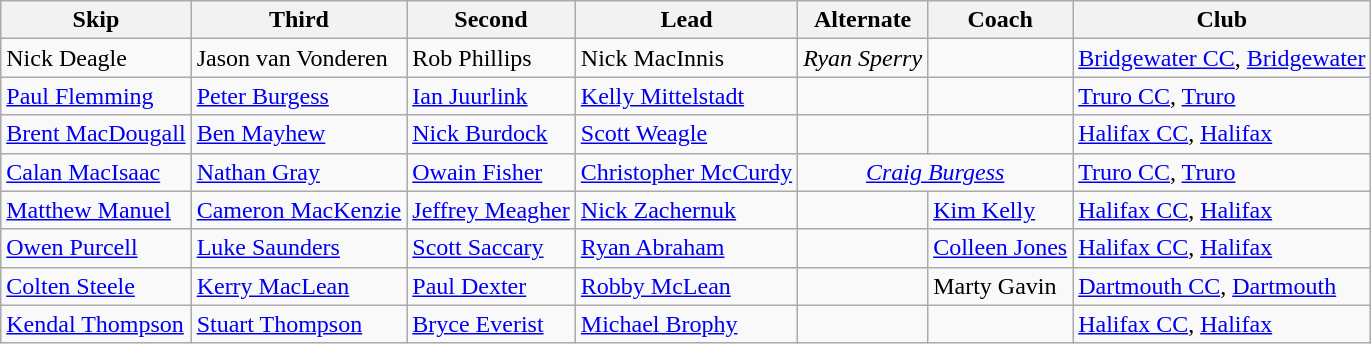<table class="wikitable">
<tr>
<th scope="col">Skip</th>
<th scope="col">Third</th>
<th scope="col">Second</th>
<th scope="col">Lead</th>
<th scope="col">Alternate</th>
<th scope="col">Coach</th>
<th scope="col">Club</th>
</tr>
<tr>
<td>Nick Deagle</td>
<td>Jason van Vonderen</td>
<td>Rob Phillips</td>
<td>Nick MacInnis</td>
<td><em>Ryan Sperry</em></td>
<td></td>
<td><a href='#'>Bridgewater CC</a>, <a href='#'>Bridgewater</a></td>
</tr>
<tr>
<td><a href='#'>Paul Flemming</a></td>
<td><a href='#'>Peter Burgess</a></td>
<td><a href='#'>Ian Juurlink</a></td>
<td><a href='#'>Kelly Mittelstadt</a></td>
<td></td>
<td></td>
<td><a href='#'>Truro CC</a>, <a href='#'>Truro</a></td>
</tr>
<tr>
<td><a href='#'>Brent MacDougall</a></td>
<td><a href='#'>Ben Mayhew</a></td>
<td><a href='#'>Nick Burdock</a></td>
<td><a href='#'>Scott Weagle</a></td>
<td></td>
<td></td>
<td><a href='#'>Halifax CC</a>, <a href='#'>Halifax</a></td>
</tr>
<tr>
<td><a href='#'>Calan MacIsaac</a></td>
<td><a href='#'>Nathan Gray</a></td>
<td><a href='#'>Owain Fisher</a></td>
<td><a href='#'>Christopher McCurdy</a></td>
<td colspan=2 style="text-align:center"><em><a href='#'>Craig Burgess</a></em></td>
<td><a href='#'>Truro CC</a>, <a href='#'>Truro</a></td>
</tr>
<tr>
<td><a href='#'>Matthew Manuel</a></td>
<td><a href='#'>Cameron MacKenzie</a></td>
<td><a href='#'>Jeffrey Meagher</a></td>
<td><a href='#'>Nick Zachernuk</a></td>
<td></td>
<td><a href='#'>Kim Kelly</a></td>
<td><a href='#'>Halifax CC</a>, <a href='#'>Halifax</a></td>
</tr>
<tr>
<td><a href='#'>Owen Purcell</a></td>
<td><a href='#'>Luke Saunders</a></td>
<td><a href='#'>Scott Saccary</a></td>
<td><a href='#'>Ryan Abraham</a></td>
<td></td>
<td><a href='#'>Colleen Jones</a></td>
<td><a href='#'>Halifax CC</a>, <a href='#'>Halifax</a></td>
</tr>
<tr>
<td><a href='#'>Colten Steele</a></td>
<td><a href='#'>Kerry MacLean</a></td>
<td><a href='#'>Paul Dexter</a></td>
<td><a href='#'>Robby McLean</a></td>
<td></td>
<td>Marty Gavin</td>
<td><a href='#'>Dartmouth CC</a>, <a href='#'>Dartmouth</a></td>
</tr>
<tr>
<td><a href='#'>Kendal Thompson</a></td>
<td><a href='#'>Stuart Thompson</a></td>
<td><a href='#'>Bryce Everist</a></td>
<td><a href='#'>Michael Brophy</a></td>
<td></td>
<td></td>
<td><a href='#'>Halifax CC</a>, <a href='#'>Halifax</a></td>
</tr>
</table>
